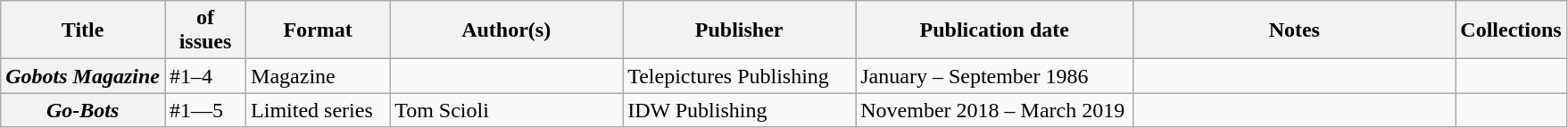<table class="wikitable">
<tr>
<th>Title</th>
<th style="width:40pt"> of issues</th>
<th style="width:75pt">Format</th>
<th style="width:125pt">Author(s)</th>
<th style="width:125pt">Publisher</th>
<th style="width:150pt">Publication date</th>
<th style="width:175pt">Notes</th>
<th>Collections</th>
</tr>
<tr>
<th><em>Gobots Magazine</em></th>
<td>#1–4</td>
<td>Magazine</td>
<td></td>
<td>Telepictures Publishing</td>
<td>January – September 1986</td>
<td></td>
<td></td>
</tr>
<tr>
<th><em>Go-Bots</em></th>
<td>#1—5</td>
<td>Limited series</td>
<td>Tom Scioli</td>
<td>IDW Publishing</td>
<td>November 2018 – March 2019</td>
<td></td>
<td></td>
</tr>
</table>
